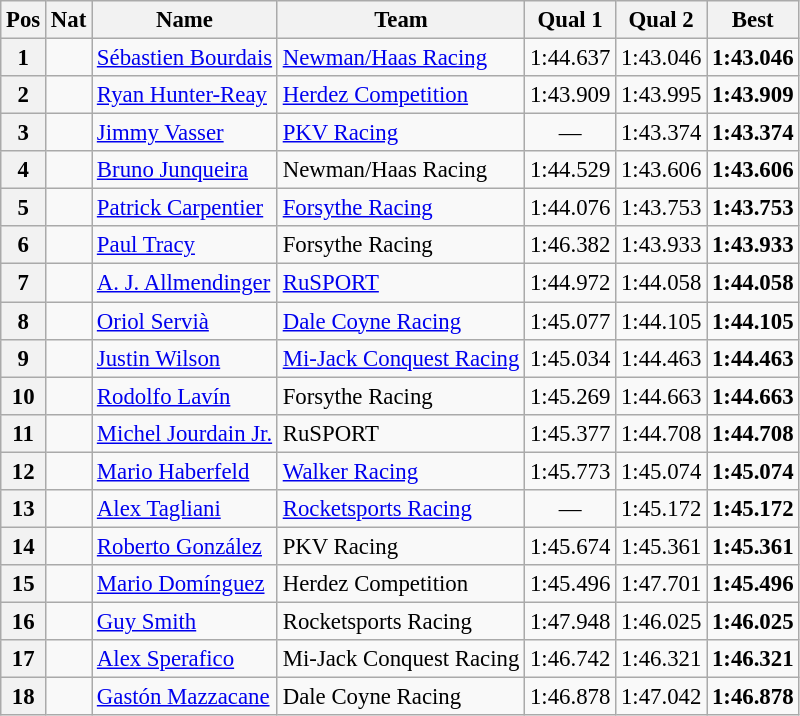<table class="wikitable" style="font-size: 95%;">
<tr>
<th>Pos</th>
<th>Nat</th>
<th>Name</th>
<th>Team</th>
<th>Qual 1</th>
<th>Qual 2</th>
<th>Best</th>
</tr>
<tr>
<th>1</th>
<td></td>
<td><a href='#'>Sébastien Bourdais</a></td>
<td><a href='#'>Newman/Haas Racing</a></td>
<td>1:44.637</td>
<td>1:43.046</td>
<td><strong>1:43.046</strong></td>
</tr>
<tr>
<th>2</th>
<td></td>
<td><a href='#'>Ryan Hunter-Reay</a></td>
<td><a href='#'>Herdez Competition</a></td>
<td>1:43.909</td>
<td>1:43.995</td>
<td><strong>1:43.909</strong></td>
</tr>
<tr>
<th>3</th>
<td></td>
<td><a href='#'>Jimmy Vasser</a></td>
<td><a href='#'>PKV Racing</a></td>
<td align="center">—</td>
<td>1:43.374</td>
<td><strong>1:43.374</strong></td>
</tr>
<tr>
<th>4</th>
<td></td>
<td><a href='#'>Bruno Junqueira</a></td>
<td>Newman/Haas Racing</td>
<td>1:44.529</td>
<td>1:43.606</td>
<td><strong>1:43.606</strong></td>
</tr>
<tr>
<th>5</th>
<td></td>
<td><a href='#'>Patrick Carpentier</a></td>
<td><a href='#'>Forsythe Racing</a></td>
<td>1:44.076</td>
<td>1:43.753</td>
<td><strong>1:43.753</strong></td>
</tr>
<tr>
<th>6</th>
<td></td>
<td><a href='#'>Paul Tracy</a></td>
<td>Forsythe Racing</td>
<td>1:46.382</td>
<td>1:43.933</td>
<td><strong>1:43.933</strong></td>
</tr>
<tr>
<th>7</th>
<td></td>
<td><a href='#'>A. J. Allmendinger</a></td>
<td><a href='#'>RuSPORT</a></td>
<td>1:44.972</td>
<td>1:44.058</td>
<td><strong>1:44.058</strong></td>
</tr>
<tr>
<th>8</th>
<td></td>
<td><a href='#'>Oriol Servià</a></td>
<td><a href='#'>Dale Coyne Racing</a></td>
<td>1:45.077</td>
<td>1:44.105</td>
<td><strong>1:44.105</strong></td>
</tr>
<tr>
<th>9</th>
<td></td>
<td><a href='#'>Justin Wilson</a></td>
<td><a href='#'>Mi-Jack Conquest Racing</a></td>
<td>1:45.034</td>
<td>1:44.463</td>
<td><strong>1:44.463</strong></td>
</tr>
<tr>
<th>10</th>
<td></td>
<td><a href='#'>Rodolfo Lavín</a></td>
<td>Forsythe Racing</td>
<td>1:45.269</td>
<td>1:44.663</td>
<td><strong>1:44.663</strong></td>
</tr>
<tr>
<th>11</th>
<td></td>
<td><a href='#'>Michel Jourdain Jr.</a></td>
<td>RuSPORT</td>
<td>1:45.377</td>
<td>1:44.708</td>
<td><strong>1:44.708</strong></td>
</tr>
<tr>
<th>12</th>
<td></td>
<td><a href='#'>Mario Haberfeld</a></td>
<td><a href='#'>Walker Racing</a></td>
<td>1:45.773</td>
<td>1:45.074</td>
<td><strong>1:45.074</strong></td>
</tr>
<tr>
<th>13</th>
<td></td>
<td><a href='#'>Alex Tagliani</a></td>
<td><a href='#'>Rocketsports Racing</a></td>
<td align="center">—</td>
<td>1:45.172</td>
<td><strong>1:45.172</strong></td>
</tr>
<tr>
<th>14</th>
<td></td>
<td><a href='#'>Roberto González</a></td>
<td>PKV Racing</td>
<td>1:45.674</td>
<td>1:45.361</td>
<td><strong>1:45.361</strong></td>
</tr>
<tr>
<th>15</th>
<td></td>
<td><a href='#'>Mario Domínguez</a></td>
<td>Herdez Competition</td>
<td>1:45.496</td>
<td>1:47.701</td>
<td><strong>1:45.496</strong></td>
</tr>
<tr>
<th>16</th>
<td></td>
<td><a href='#'>Guy Smith</a></td>
<td>Rocketsports Racing</td>
<td>1:47.948</td>
<td>1:46.025</td>
<td><strong>1:46.025</strong></td>
</tr>
<tr>
<th>17</th>
<td></td>
<td><a href='#'>Alex Sperafico</a></td>
<td>Mi-Jack Conquest Racing</td>
<td>1:46.742</td>
<td>1:46.321</td>
<td><strong>1:46.321</strong></td>
</tr>
<tr>
<th>18</th>
<td></td>
<td><a href='#'>Gastón Mazzacane</a></td>
<td>Dale Coyne Racing</td>
<td>1:46.878</td>
<td>1:47.042</td>
<td><strong>1:46.878</strong></td>
</tr>
</table>
